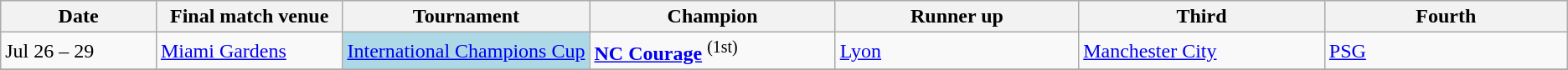<table class="wikitable">
<tr>
<th width=125px>Date</th>
<th width=150px>Final match venue</th>
<th width=200px>Tournament</th>
<th width=200px>Champion</th>
<th width=200px>Runner up</th>
<th width=200px>Third</th>
<th width=200px>Fourth</th>
</tr>
<tr>
<td>Jul 26 – 29</td>
<td> <a href='#'>Miami Gardens</a></td>
<td bgcolor=lightblue><a href='#'>International Champions Cup</a></td>
<td> <strong><a href='#'>NC Courage</a></strong> <sup>(1st)</sup></td>
<td> <a href='#'>Lyon</a></td>
<td> <a href='#'>Manchester City</a></td>
<td> <a href='#'>PSG</a></td>
</tr>
<tr>
</tr>
</table>
